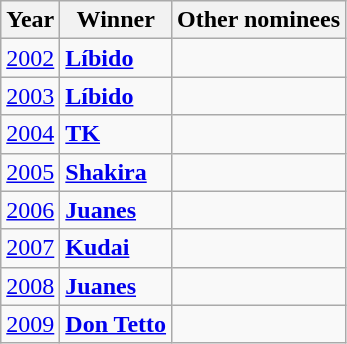<table class="wikitable">
<tr>
<th>Year</th>
<th>Winner</th>
<th>Other nominees</th>
</tr>
<tr>
<td><a href='#'>2002</a></td>
<td><strong><a href='#'>Líbido</a></strong></td>
<td></td>
</tr>
<tr>
<td><a href='#'>2003</a></td>
<td><strong><a href='#'>Líbido</a></strong></td>
<td></td>
</tr>
<tr>
<td><a href='#'>2004</a></td>
<td><strong><a href='#'>TK</a></strong></td>
<td></td>
</tr>
<tr>
<td><a href='#'>2005</a></td>
<td><strong><a href='#'>Shakira</a></strong></td>
<td></td>
</tr>
<tr>
<td><a href='#'>2006</a></td>
<td><strong><a href='#'>Juanes</a></strong></td>
<td></td>
</tr>
<tr>
<td><a href='#'>2007</a></td>
<td><strong><a href='#'>Kudai</a></strong></td>
<td></td>
</tr>
<tr>
<td><a href='#'>2008</a></td>
<td><strong><a href='#'>Juanes</a></strong></td>
<td></td>
</tr>
<tr>
<td><a href='#'>2009</a></td>
<td><strong><a href='#'>Don Tetto</a></strong></td>
<td></td>
</tr>
</table>
